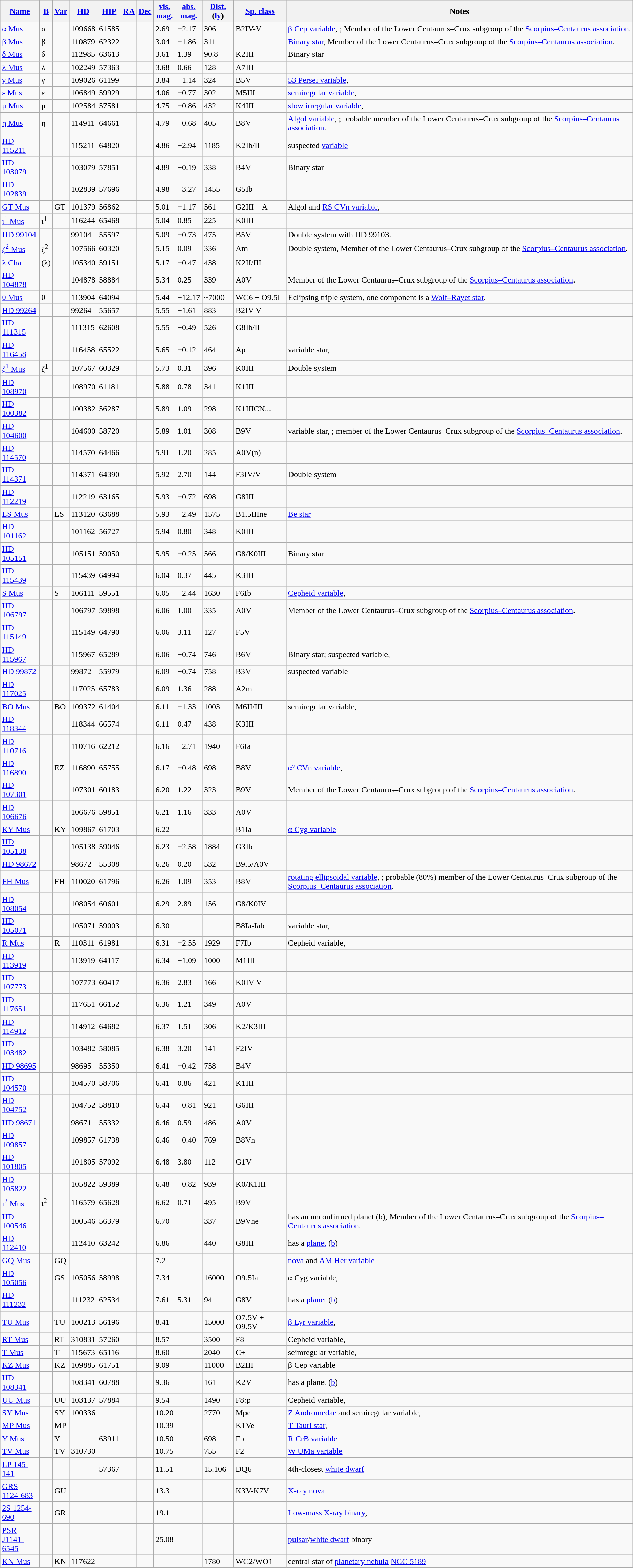<table class="wikitable sortable sticky-header">
<tr>
<th width="70"><a href='#'>Name</a></th>
<th><a href='#'>B</a></th>
<th><a href='#'>Var</a></th>
<th><a href='#'>HD</a></th>
<th><a href='#'>HIP</a></th>
<th><a href='#'>RA</a></th>
<th><a href='#'>Dec</a></th>
<th><a href='#'>vis.<br>mag.</a></th>
<th><a href='#'>abs.<br>mag.</a></th>
<th><a href='#'>Dist.</a> (<a href='#'>ly</a>)</th>
<th><a href='#'>Sp. class</a></th>
<th>Notes</th>
</tr>
<tr>
<td><a href='#'>α Mus</a></td>
<td>α</td>
<td></td>
<td>109668</td>
<td>61585</td>
<td></td>
<td></td>
<td>2.69</td>
<td>−2.17</td>
<td>306</td>
<td>B2IV-V</td>
<td style="text-align:left;"><a href='#'>β Cep variable</a>, ; Member of the Lower Centaurus–Crux subgroup of the <a href='#'>Scorpius–Centaurus association</a>.</td>
</tr>
<tr>
<td><a href='#'>β Mus</a></td>
<td>β</td>
<td></td>
<td>110879</td>
<td>62322</td>
<td></td>
<td></td>
<td>3.04</td>
<td>−1.86</td>
<td>311</td>
<td></td>
<td style="text-align:left;"><a href='#'>Binary star</a>, Member of the Lower Centaurus–Crux subgroup of the <a href='#'>Scorpius–Centaurus association</a>.</td>
</tr>
<tr>
<td><a href='#'>δ Mus</a></td>
<td>δ</td>
<td></td>
<td>112985</td>
<td>63613</td>
<td></td>
<td></td>
<td>3.61</td>
<td>1.39</td>
<td>90.8</td>
<td>K2III</td>
<td style="text-align:left;">Binary star</td>
</tr>
<tr>
<td><a href='#'>λ Mus</a></td>
<td>λ</td>
<td></td>
<td>102249</td>
<td>57363</td>
<td></td>
<td></td>
<td>3.68</td>
<td>0.66</td>
<td>128</td>
<td>A7III</td>
<td></td>
</tr>
<tr>
<td><a href='#'>γ Mus</a></td>
<td>γ</td>
<td></td>
<td>109026</td>
<td>61199</td>
<td></td>
<td></td>
<td>3.84</td>
<td>−1.14</td>
<td>324</td>
<td>B5V</td>
<td><a href='#'>53 Persei variable</a>, </td>
</tr>
<tr>
<td><a href='#'>ε Mus</a></td>
<td>ε</td>
<td></td>
<td>106849</td>
<td>59929</td>
<td></td>
<td></td>
<td>4.06</td>
<td>−0.77</td>
<td>302</td>
<td>M5III</td>
<td><a href='#'>semiregular variable</a>, </td>
</tr>
<tr>
<td><a href='#'>μ Mus</a></td>
<td>μ</td>
<td></td>
<td>102584</td>
<td>57581</td>
<td></td>
<td></td>
<td>4.75</td>
<td>−0.86</td>
<td>432</td>
<td>K4III</td>
<td><a href='#'>slow irregular variable</a>, </td>
</tr>
<tr>
<td><a href='#'>η Mus</a></td>
<td>η</td>
<td></td>
<td>114911</td>
<td>64661</td>
<td></td>
<td></td>
<td>4.79</td>
<td>−0.68</td>
<td>405</td>
<td>B8V</td>
<td><a href='#'>Algol variable</a>, ; probable member of the Lower Centaurus–Crux subgroup of the <a href='#'>Scorpius–Centaurus association</a>.</td>
</tr>
<tr>
<td><a href='#'>HD 115211</a></td>
<td></td>
<td></td>
<td>115211</td>
<td>64820</td>
<td></td>
<td></td>
<td>4.86</td>
<td>−2.94</td>
<td>1185</td>
<td>K2Ib/II</td>
<td>suspected <a href='#'>variable</a></td>
</tr>
<tr>
<td><a href='#'>HD 103079</a></td>
<td></td>
<td></td>
<td>103079</td>
<td>57851</td>
<td></td>
<td></td>
<td>4.89</td>
<td>−0.19</td>
<td>338</td>
<td>B4V</td>
<td style="text-align:left;">Binary star</td>
</tr>
<tr>
<td><a href='#'>HD 102839</a></td>
<td></td>
<td></td>
<td>102839</td>
<td>57696</td>
<td></td>
<td></td>
<td>4.98</td>
<td>−3.27</td>
<td>1455</td>
<td>G5Ib</td>
<td></td>
</tr>
<tr>
<td><a href='#'>GT Mus</a></td>
<td></td>
<td>GT</td>
<td>101379</td>
<td>56862</td>
<td></td>
<td></td>
<td>5.01</td>
<td>−1.17</td>
<td>561</td>
<td>G2III + A</td>
<td style="text-align:left;">Algol and <a href='#'>RS CVn variable</a>, </td>
</tr>
<tr>
<td><a href='#'>ι<sup>1</sup> Mus</a></td>
<td>ι<sup>1</sup></td>
<td></td>
<td>116244</td>
<td>65468</td>
<td></td>
<td></td>
<td>5.04</td>
<td>0.85</td>
<td>225</td>
<td>K0III</td>
<td></td>
</tr>
<tr>
<td><a href='#'>HD 99104</a></td>
<td></td>
<td></td>
<td>99104</td>
<td>55597</td>
<td></td>
<td></td>
<td>5.09</td>
<td>−0.73</td>
<td>475</td>
<td>B5V</td>
<td style="text-align:left;">Double system with HD 99103.</td>
</tr>
<tr>
<td><a href='#'>ζ<sup>2</sup> Mus</a></td>
<td>ζ<sup>2</sup></td>
<td></td>
<td>107566</td>
<td>60320</td>
<td></td>
<td></td>
<td>5.15</td>
<td>0.09</td>
<td>336</td>
<td>Am</td>
<td style="text-align:left;">Double system, Member of the Lower Centaurus–Crux subgroup of the <a href='#'>Scorpius–Centaurus association</a>.</td>
</tr>
<tr>
<td><a href='#'>λ Cha</a></td>
<td>(λ)</td>
<td></td>
<td>105340</td>
<td>59151</td>
<td></td>
<td></td>
<td>5.17</td>
<td>−0.47</td>
<td>438</td>
<td>K2II/III</td>
<td></td>
</tr>
<tr>
<td><a href='#'>HD 104878</a></td>
<td></td>
<td></td>
<td>104878</td>
<td>58884</td>
<td></td>
<td></td>
<td>5.34</td>
<td>0.25</td>
<td>339</td>
<td>A0V</td>
<td>Member of the Lower Centaurus–Crux subgroup of the <a href='#'>Scorpius–Centaurus association</a>.</td>
</tr>
<tr>
<td><a href='#'>θ Mus</a></td>
<td>θ</td>
<td></td>
<td>113904</td>
<td>64094</td>
<td></td>
<td></td>
<td>5.44</td>
<td>−12.17</td>
<td>~7000</td>
<td>WC6 + O9.5I</td>
<td style="text-align:left;">Eclipsing triple system, one component is a <a href='#'>Wolf–Rayet star</a>, </td>
</tr>
<tr>
<td><a href='#'>HD 99264</a></td>
<td></td>
<td></td>
<td>99264</td>
<td>55657</td>
<td></td>
<td></td>
<td>5.55</td>
<td>−1.61</td>
<td>883</td>
<td>B2IV-V</td>
<td></td>
</tr>
<tr>
<td><a href='#'>HD 111315</a></td>
<td></td>
<td></td>
<td>111315</td>
<td>62608</td>
<td></td>
<td></td>
<td>5.55</td>
<td>−0.49</td>
<td>526</td>
<td>G8Ib/II</td>
<td></td>
</tr>
<tr>
<td><a href='#'>HD 116458</a></td>
<td></td>
<td></td>
<td>116458</td>
<td>65522</td>
<td></td>
<td></td>
<td>5.65</td>
<td>−0.12</td>
<td>464</td>
<td>Ap</td>
<td>variable star, </td>
</tr>
<tr>
<td><a href='#'>ζ<sup>1</sup> Mus</a></td>
<td>ζ<sup>1</sup></td>
<td></td>
<td>107567</td>
<td>60329</td>
<td></td>
<td></td>
<td>5.73</td>
<td>0.31</td>
<td>396</td>
<td>K0III</td>
<td style="text-align:left;">Double system</td>
</tr>
<tr>
<td><a href='#'>HD 108970</a></td>
<td></td>
<td></td>
<td>108970</td>
<td>61181</td>
<td></td>
<td></td>
<td>5.88</td>
<td>0.78</td>
<td>341</td>
<td>K1III</td>
<td></td>
</tr>
<tr>
<td><a href='#'>HD 100382</a></td>
<td></td>
<td></td>
<td>100382</td>
<td>56287</td>
<td></td>
<td></td>
<td>5.89</td>
<td>1.09</td>
<td>298</td>
<td>K1IIICN...</td>
<td></td>
</tr>
<tr>
<td><a href='#'>HD 104600</a></td>
<td></td>
<td></td>
<td>104600</td>
<td>58720</td>
<td></td>
<td></td>
<td>5.89</td>
<td>1.01</td>
<td>308</td>
<td>B9V</td>
<td>variable star, ; member of the Lower Centaurus–Crux subgroup of the <a href='#'>Scorpius–Centaurus association</a>.</td>
</tr>
<tr>
<td><a href='#'>HD 114570</a></td>
<td></td>
<td></td>
<td>114570</td>
<td>64466</td>
<td></td>
<td></td>
<td>5.91</td>
<td>1.20</td>
<td>285</td>
<td>A0V(n)</td>
<td></td>
</tr>
<tr>
<td><a href='#'>HD 114371</a></td>
<td></td>
<td></td>
<td>114371</td>
<td>64390</td>
<td></td>
<td></td>
<td>5.92</td>
<td>2.70</td>
<td>144</td>
<td>F3IV/V</td>
<td 'style="text-align:left;">Double system</td>
</tr>
<tr>
<td><a href='#'>HD 112219</a></td>
<td></td>
<td></td>
<td>112219</td>
<td>63165</td>
<td></td>
<td></td>
<td>5.93</td>
<td>−0.72</td>
<td>698</td>
<td>G8III</td>
<td></td>
</tr>
<tr>
<td><a href='#'>LS Mus</a></td>
<td></td>
<td>LS</td>
<td>113120</td>
<td>63688</td>
<td></td>
<td></td>
<td>5.93</td>
<td>−2.49</td>
<td>1575</td>
<td>B1.5IIIne</td>
<td><a href='#'>Be star</a></td>
</tr>
<tr>
<td><a href='#'>HD 101162</a></td>
<td></td>
<td></td>
<td>101162</td>
<td>56727</td>
<td></td>
<td></td>
<td>5.94</td>
<td>0.80</td>
<td>348</td>
<td>K0III</td>
<td></td>
</tr>
<tr>
<td><a href='#'>HD 105151</a></td>
<td></td>
<td></td>
<td>105151</td>
<td>59050</td>
<td></td>
<td></td>
<td>5.95</td>
<td>−0.25</td>
<td>566</td>
<td>G8/K0III</td>
<td 'style="text-align:left;">Binary star</td>
</tr>
<tr>
<td><a href='#'>HD 115439</a></td>
<td></td>
<td></td>
<td>115439</td>
<td>64994</td>
<td></td>
<td></td>
<td>6.04</td>
<td>0.37</td>
<td>445</td>
<td>K3III</td>
<td></td>
</tr>
<tr>
<td><a href='#'>S Mus</a></td>
<td></td>
<td>S</td>
<td>106111</td>
<td>59551</td>
<td></td>
<td></td>
<td>6.05</td>
<td>−2.44</td>
<td>1630</td>
<td>F6Ib</td>
<td 'style="text-align:left;"><a href='#'>Cepheid variable</a>, </td>
</tr>
<tr>
<td><a href='#'>HD 106797</a></td>
<td></td>
<td></td>
<td>106797</td>
<td>59898</td>
<td></td>
<td></td>
<td>6.06</td>
<td>1.00</td>
<td>335</td>
<td>A0V</td>
<td>Member of the Lower Centaurus–Crux subgroup of the <a href='#'>Scorpius–Centaurus association</a>.</td>
</tr>
<tr>
<td><a href='#'>HD 115149</a></td>
<td></td>
<td></td>
<td>115149</td>
<td>64790</td>
<td></td>
<td></td>
<td>6.06</td>
<td>3.11</td>
<td>127</td>
<td>F5V</td>
<td></td>
</tr>
<tr>
<td><a href='#'>HD 115967</a></td>
<td></td>
<td></td>
<td>115967</td>
<td>65289</td>
<td></td>
<td></td>
<td>6.06</td>
<td>−0.74</td>
<td>746</td>
<td>B6V</td>
<td 'style="text-align:left;">Binary star; suspected variable, </td>
</tr>
<tr>
<td><a href='#'>HD 99872</a></td>
<td></td>
<td></td>
<td>99872</td>
<td>55979</td>
<td></td>
<td></td>
<td>6.09</td>
<td>−0.74</td>
<td>758</td>
<td>B3V</td>
<td>suspected variable</td>
</tr>
<tr>
<td><a href='#'>HD 117025</a></td>
<td></td>
<td></td>
<td>117025</td>
<td>65783</td>
<td></td>
<td></td>
<td>6.09</td>
<td>1.36</td>
<td>288</td>
<td>A2m</td>
<td></td>
</tr>
<tr>
<td><a href='#'>BO Mus</a></td>
<td></td>
<td>BO</td>
<td>109372</td>
<td>61404</td>
<td></td>
<td></td>
<td>6.11</td>
<td>−1.33</td>
<td>1003</td>
<td>M6II/III</td>
<td>semiregular variable, </td>
</tr>
<tr>
<td><a href='#'>HD 118344</a></td>
<td></td>
<td></td>
<td>118344</td>
<td>66574</td>
<td></td>
<td></td>
<td>6.11</td>
<td>0.47</td>
<td>438</td>
<td>K3III</td>
<td></td>
</tr>
<tr>
<td><a href='#'>HD 110716</a></td>
<td></td>
<td></td>
<td>110716</td>
<td>62212</td>
<td></td>
<td></td>
<td>6.16</td>
<td>−2.71</td>
<td>1940</td>
<td>F6Ia</td>
<td></td>
</tr>
<tr>
<td><a href='#'>HD 116890</a></td>
<td></td>
<td>EZ</td>
<td>116890</td>
<td>65755</td>
<td></td>
<td></td>
<td>6.17</td>
<td>−0.48</td>
<td>698</td>
<td>B8V</td>
<td 'style="text-align:left;"><a href='#'>α² CVn variable</a>, </td>
</tr>
<tr>
<td><a href='#'>HD 107301</a></td>
<td></td>
<td></td>
<td>107301</td>
<td>60183</td>
<td></td>
<td></td>
<td>6.20</td>
<td>1.22</td>
<td>323</td>
<td>B9V</td>
<td>Member of the Lower Centaurus–Crux subgroup of the <a href='#'>Scorpius–Centaurus association</a>.</td>
</tr>
<tr>
<td><a href='#'>HD 106676</a></td>
<td></td>
<td></td>
<td>106676</td>
<td>59851</td>
<td></td>
<td></td>
<td>6.21</td>
<td>1.16</td>
<td>333</td>
<td>A0V</td>
<td></td>
</tr>
<tr>
<td><a href='#'>KY Mus</a></td>
<td></td>
<td>KY</td>
<td>109867</td>
<td>61703</td>
<td></td>
<td></td>
<td>6.22</td>
<td></td>
<td></td>
<td>B1Ia</td>
<td><a href='#'>α Cyg variable</a></td>
</tr>
<tr>
<td><a href='#'>HD 105138</a></td>
<td></td>
<td></td>
<td>105138</td>
<td>59046</td>
<td></td>
<td></td>
<td>6.23</td>
<td>−2.58</td>
<td>1884</td>
<td>G3Ib</td>
<td></td>
</tr>
<tr>
<td><a href='#'>HD 98672</a></td>
<td></td>
<td></td>
<td>98672</td>
<td>55308</td>
<td></td>
<td></td>
<td>6.26</td>
<td>0.20</td>
<td>532</td>
<td>B9.5/A0V</td>
<td></td>
</tr>
<tr>
<td><a href='#'>FH Mus</a></td>
<td></td>
<td>FH</td>
<td>110020</td>
<td>61796</td>
<td></td>
<td></td>
<td>6.26</td>
<td>1.09</td>
<td>353</td>
<td>B8V</td>
<td><a href='#'>rotating ellipsoidal variable</a>, ; probable (80%) member of the Lower Centaurus–Crux subgroup of the <a href='#'>Scorpius–Centaurus association</a>.</td>
</tr>
<tr>
<td><a href='#'>HD 108054</a></td>
<td></td>
<td></td>
<td>108054</td>
<td>60601</td>
<td></td>
<td></td>
<td>6.29</td>
<td>2.89</td>
<td>156</td>
<td>G8/K0IV</td>
<td></td>
</tr>
<tr>
<td><a href='#'>HD 105071</a></td>
<td></td>
<td></td>
<td>105071</td>
<td>59003</td>
<td></td>
<td></td>
<td>6.30</td>
<td></td>
<td></td>
<td>B8Ia-Iab</td>
<td>variable star, </td>
</tr>
<tr>
<td><a href='#'>R Mus</a></td>
<td></td>
<td>R</td>
<td>110311</td>
<td>61981</td>
<td></td>
<td></td>
<td>6.31</td>
<td>−2.55</td>
<td>1929</td>
<td>F7Ib</td>
<td 'style="text-align:left;">Cepheid variable, </td>
</tr>
<tr>
<td><a href='#'>HD 113919</a></td>
<td></td>
<td></td>
<td>113919</td>
<td>64117</td>
<td></td>
<td></td>
<td>6.34</td>
<td>−1.09</td>
<td>1000</td>
<td>M1III</td>
<td></td>
</tr>
<tr>
<td><a href='#'>HD 107773</a></td>
<td></td>
<td></td>
<td>107773</td>
<td>60417</td>
<td></td>
<td></td>
<td>6.36</td>
<td>2.83</td>
<td>166</td>
<td>K0IV-V</td>
<td></td>
</tr>
<tr>
<td><a href='#'>HD 117651</a></td>
<td></td>
<td></td>
<td>117651</td>
<td>66152</td>
<td></td>
<td></td>
<td>6.36</td>
<td>1.21</td>
<td>349</td>
<td>A0V</td>
<td></td>
</tr>
<tr>
<td><a href='#'>HD 114912</a></td>
<td></td>
<td></td>
<td>114912</td>
<td>64682</td>
<td></td>
<td></td>
<td>6.37</td>
<td>1.51</td>
<td>306</td>
<td>K2/K3III</td>
<td></td>
</tr>
<tr>
<td><a href='#'>HD 103482</a></td>
<td></td>
<td></td>
<td>103482</td>
<td>58085</td>
<td></td>
<td></td>
<td>6.38</td>
<td>3.20</td>
<td>141</td>
<td>F2IV</td>
<td></td>
</tr>
<tr>
<td><a href='#'>HD 98695</a></td>
<td></td>
<td></td>
<td>98695</td>
<td>55350</td>
<td></td>
<td></td>
<td>6.41</td>
<td>−0.42</td>
<td>758</td>
<td>B4V</td>
<td></td>
</tr>
<tr>
<td><a href='#'>HD 104570</a></td>
<td></td>
<td></td>
<td>104570</td>
<td>58706</td>
<td></td>
<td></td>
<td>6.41</td>
<td>0.86</td>
<td>421</td>
<td>K1III</td>
<td></td>
</tr>
<tr>
<td><a href='#'>HD 104752</a></td>
<td></td>
<td></td>
<td>104752</td>
<td>58810</td>
<td></td>
<td></td>
<td>6.44</td>
<td>−0.81</td>
<td>921</td>
<td>G6III</td>
<td></td>
</tr>
<tr>
<td><a href='#'>HD 98671</a></td>
<td></td>
<td></td>
<td>98671</td>
<td>55332</td>
<td></td>
<td></td>
<td>6.46</td>
<td>0.59</td>
<td>486</td>
<td>A0V</td>
<td></td>
</tr>
<tr>
<td><a href='#'>HD 109857</a></td>
<td></td>
<td></td>
<td>109857</td>
<td>61738</td>
<td></td>
<td></td>
<td>6.46</td>
<td>−0.40</td>
<td>769</td>
<td>B8Vn</td>
<td></td>
</tr>
<tr>
<td><a href='#'>HD 101805</a></td>
<td></td>
<td></td>
<td>101805</td>
<td>57092</td>
<td></td>
<td></td>
<td>6.48</td>
<td>3.80</td>
<td>112</td>
<td>G1V</td>
<td></td>
</tr>
<tr>
<td><a href='#'>HD 105822</a></td>
<td></td>
<td></td>
<td>105822</td>
<td>59389</td>
<td></td>
<td></td>
<td>6.48</td>
<td>−0.82</td>
<td>939</td>
<td>K0/K1III</td>
<td></td>
</tr>
<tr>
<td><a href='#'>ι<sup>2</sup> Mus</a></td>
<td>ι<sup>2</sup></td>
<td></td>
<td>116579</td>
<td>65628</td>
<td></td>
<td></td>
<td>6.62</td>
<td>0.71</td>
<td>495</td>
<td>B9V</td>
<td></td>
</tr>
<tr>
<td><a href='#'>HD 100546</a></td>
<td></td>
<td></td>
<td>100546</td>
<td>56379</td>
<td></td>
<td></td>
<td>6.70</td>
<td></td>
<td>337</td>
<td>B9Vne</td>
<td>has an unconfirmed planet (b), Member of the Lower Centaurus–Crux subgroup of the <a href='#'>Scorpius–Centaurus association</a>.</td>
</tr>
<tr>
<td><a href='#'>HD 112410</a></td>
<td></td>
<td></td>
<td>112410</td>
<td>63242</td>
<td></td>
<td></td>
<td>6.86</td>
<td></td>
<td>440</td>
<td>G8III</td>
<td>has a <a href='#'>planet</a> (<a href='#'>b</a>)</td>
</tr>
<tr>
<td><a href='#'>GQ Mus</a></td>
<td></td>
<td>GQ</td>
<td></td>
<td></td>
<td></td>
<td></td>
<td>7.2</td>
<td></td>
<td></td>
<td></td>
<td 'style="text-align:left;"><a href='#'>nova</a> and <a href='#'>AM Her variable</a></td>
</tr>
<tr>
<td><a href='#'>HD 105056</a></td>
<td></td>
<td>GS</td>
<td>105056</td>
<td>58998</td>
<td></td>
<td></td>
<td>7.34</td>
<td></td>
<td>16000</td>
<td>O9.5Ia</td>
<td 'style="text-align:left;">α Cyg variable, </td>
</tr>
<tr>
<td><a href='#'>HD 111232</a></td>
<td></td>
<td></td>
<td>111232</td>
<td>62534</td>
<td></td>
<td></td>
<td>7.61</td>
<td>5.31</td>
<td>94</td>
<td>G8V</td>
<td style="text-align:left;">has a <a href='#'>planet</a> (<a href='#'>b</a>)</td>
</tr>
<tr>
<td><a href='#'>TU Mus</a></td>
<td></td>
<td>TU</td>
<td>100213</td>
<td>56196</td>
<td></td>
<td></td>
<td>8.41</td>
<td></td>
<td>15000</td>
<td>O7.5V + O9.5V</td>
<td 'style="text-align:left;"><a href='#'>β Lyr variable</a>, </td>
</tr>
<tr>
<td><a href='#'>RT Mus</a></td>
<td></td>
<td>RT</td>
<td>310831</td>
<td>57260</td>
<td></td>
<td></td>
<td>8.57</td>
<td></td>
<td>3500</td>
<td>F8</td>
<td 'style="text-align:left;">Cepheid variable, </td>
</tr>
<tr>
<td><a href='#'>T Mus</a></td>
<td></td>
<td>T</td>
<td>115673</td>
<td>65116</td>
<td></td>
<td></td>
<td>8.60</td>
<td></td>
<td>2040</td>
<td>C+</td>
<td 'style="text-align:left;">seimregular variable, </td>
</tr>
<tr>
<td><a href='#'>KZ Mus</a></td>
<td></td>
<td>KZ</td>
<td>109885</td>
<td>61751</td>
<td></td>
<td></td>
<td>9.09</td>
<td></td>
<td>11000</td>
<td>B2III</td>
<td 'style="text-align:left;">β Cep variable</td>
</tr>
<tr>
<td><a href='#'>HD 108341</a></td>
<td></td>
<td></td>
<td>108341</td>
<td>60788</td>
<td></td>
<td></td>
<td>9.36</td>
<td></td>
<td>161</td>
<td>K2V</td>
<td 'style="text-align:left;">has a planet (<a href='#'>b</a>)</td>
</tr>
<tr>
<td><a href='#'>UU Mus</a></td>
<td></td>
<td>UU</td>
<td>103137</td>
<td>57884</td>
<td></td>
<td></td>
<td>9.54</td>
<td></td>
<td>1490</td>
<td>F8:p</td>
<td 'style="text-align:left;">Cepheid variable, </td>
</tr>
<tr>
<td><a href='#'>SY Mus</a></td>
<td></td>
<td>SY</td>
<td>100336</td>
<td></td>
<td></td>
<td></td>
<td>10.20</td>
<td></td>
<td>2770</td>
<td>Mpe</td>
<td 'style="text-align:left;"><a href='#'>Z Andromedae</a> and semiregular variable, </td>
</tr>
<tr>
<td><a href='#'>MP Mus</a></td>
<td></td>
<td>MP</td>
<td></td>
<td></td>
<td></td>
<td></td>
<td>10.39</td>
<td></td>
<td></td>
<td>K1Ve</td>
<td 'style="text-align:left;"><a href='#'>T Tauri star</a>, </td>
</tr>
<tr>
<td><a href='#'>Y Mus</a></td>
<td></td>
<td>Y</td>
<td></td>
<td>63911</td>
<td></td>
<td></td>
<td>10.50</td>
<td></td>
<td>698</td>
<td>Fp</td>
<td 'style="text-align:left;"><a href='#'>R CrB variable</a></td>
</tr>
<tr>
<td><a href='#'>TV Mus</a></td>
<td></td>
<td>TV</td>
<td>310730</td>
<td></td>
<td></td>
<td></td>
<td>10.75</td>
<td></td>
<td>755</td>
<td>F2</td>
<td 'style="text-align:left;"><a href='#'>W UMa variable</a></td>
</tr>
<tr>
<td><a href='#'>LP 145-141</a></td>
<td></td>
<td></td>
<td></td>
<td>57367</td>
<td></td>
<td></td>
<td>11.51</td>
<td></td>
<td>15.106</td>
<td>DQ6</td>
<td 'style="text-align:left;">4th-closest <a href='#'>white dwarf</a></td>
</tr>
<tr>
<td><a href='#'>GRS 1124-683</a></td>
<td></td>
<td>GU</td>
<td></td>
<td></td>
<td></td>
<td></td>
<td>13.3</td>
<td></td>
<td></td>
<td>K3V-K7V</td>
<td 'style="text-align:left;"><a href='#'>X-ray nova</a></td>
</tr>
<tr>
<td><a href='#'>2S 1254-690</a></td>
<td></td>
<td>GR</td>
<td></td>
<td></td>
<td></td>
<td></td>
<td>19.1</td>
<td></td>
<td></td>
<td></td>
<td 'style="text-align:left;"><a href='#'>Low-mass X-ray binary</a>, </td>
</tr>
<tr>
<td><a href='#'>PSR J1141-6545</a></td>
<td></td>
<td></td>
<td></td>
<td></td>
<td></td>
<td></td>
<td>25.08</td>
<td></td>
<td></td>
<td></td>
<td 'style="text-align:left;"><a href='#'>pulsar</a>/<a href='#'>white dwarf</a> binary</td>
</tr>
<tr>
<td><a href='#'>KN Mus</a></td>
<td></td>
<td>KN</td>
<td>117622</td>
<td></td>
<td></td>
<td></td>
<td></td>
<td></td>
<td>1780</td>
<td>WC2/WO1</td>
<td 'style="text-align:left;">central star of <a href='#'>planetary nebula</a> <a href='#'>NGC 5189</a><br></td>
</tr>
</table>
